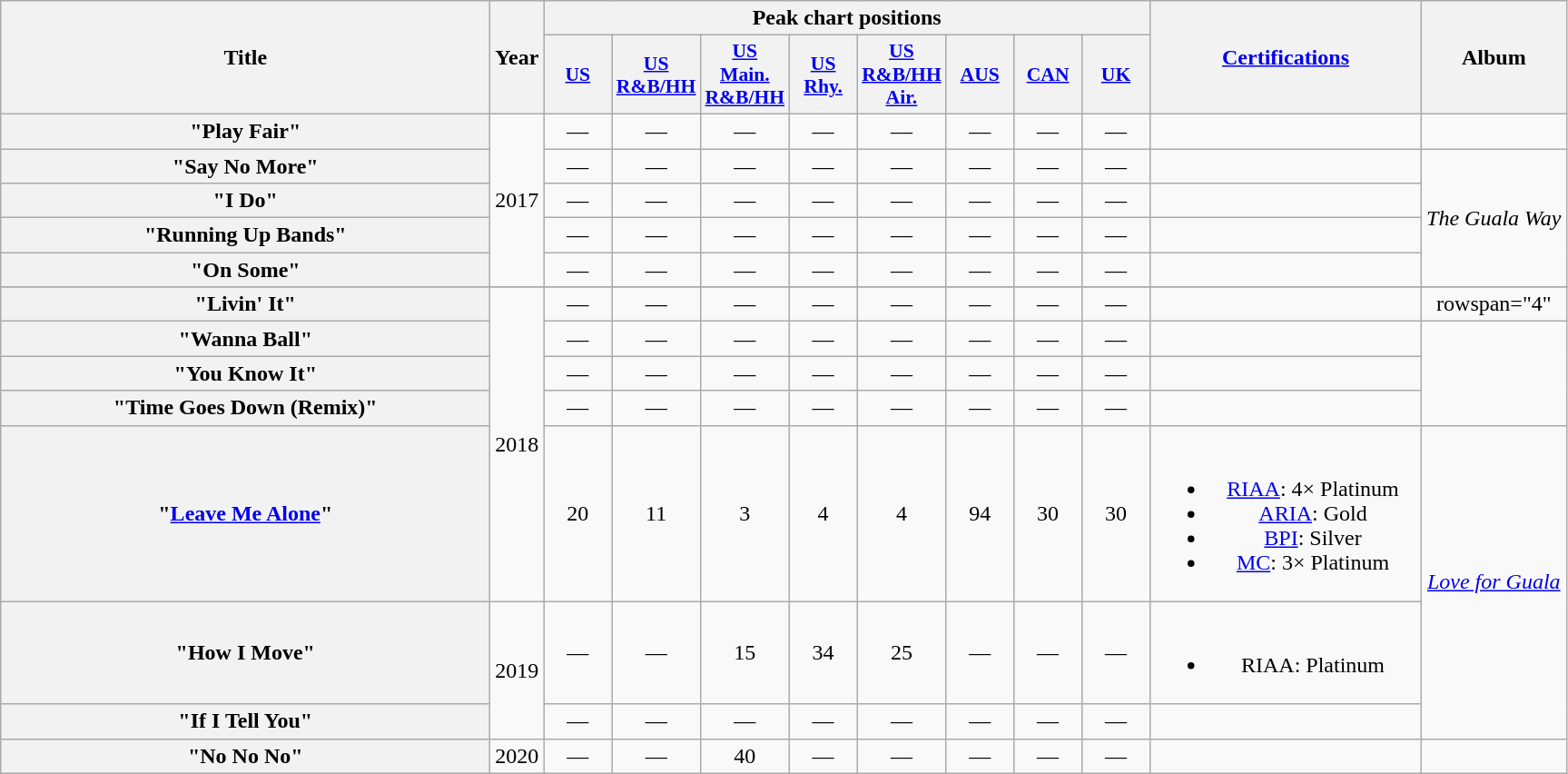<table class="wikitable plainrowheaders" style="text-align:center;">
<tr>
<th rowspan="2" scope="col" style="width:22em;">Title</th>
<th rowspan="2" scope="col" style="width:1em;">Year</th>
<th colspan="8" scope="col">Peak chart positions</th>
<th rowspan="2" scope="col" style="width:12em;"><a href='#'>Certifications</a></th>
<th rowspan="2" scope="col">Album</th>
</tr>
<tr>
<th scope="col" style="width:3em;font-size:90%;"><a href='#'>US</a></th>
<th scope="col" style="width:3em;font-size:90%;"><a href='#'>US<br>R&B/HH</a></th>
<th scope="col" style="width:3em;font-size:90%;"><a href='#'>US<br>Main.<br>R&B/HH</a></th>
<th scope="col" style="width:3em;font-size:90%;"><a href='#'>US<br>Rhy.</a></th>
<th scope="col" style="width:3em;font-size:90%;"><a href='#'>US<br>R&B/HH<br>Air.</a></th>
<th scope="col" style="width:3em;font-size:90%;"><a href='#'>AUS</a><br></th>
<th scope="col" style="width:3em;font-size:90%;"><a href='#'>CAN</a></th>
<th scope="col" style="width:3em;font-size:90%;"><a href='#'>UK</a><br></th>
</tr>
<tr>
<th scope="row">"Play Fair"</th>
<td rowspan="5">2017</td>
<td>—</td>
<td>—</td>
<td>—</td>
<td>—</td>
<td>—</td>
<td>—</td>
<td>—</td>
<td>—</td>
<td></td>
<td></td>
</tr>
<tr>
<th scope="row">"Say No More"</th>
<td>—</td>
<td>—</td>
<td>—</td>
<td>—</td>
<td>—</td>
<td>—</td>
<td>—</td>
<td>—</td>
<td></td>
<td rowspan="4"><em>The Guala Way</em></td>
</tr>
<tr>
<th scope="row">"I Do"</th>
<td>—</td>
<td>—</td>
<td>—</td>
<td>—</td>
<td>—</td>
<td>—</td>
<td>—</td>
<td>—</td>
<td></td>
</tr>
<tr>
<th scope="row">"Running Up Bands"</th>
<td>—</td>
<td>—</td>
<td>—</td>
<td>—</td>
<td>—</td>
<td>—</td>
<td>—</td>
<td>—</td>
<td></td>
</tr>
<tr>
<th scope="row">"On Some"</th>
<td>—</td>
<td>—</td>
<td>—</td>
<td>—</td>
<td>—</td>
<td>—</td>
<td>—</td>
<td>—</td>
<td></td>
</tr>
<tr>
</tr>
<tr>
<th scope="row">"Livin' It"</th>
<td rowspan="5">2018</td>
<td>—</td>
<td>—</td>
<td>—</td>
<td>—</td>
<td>—</td>
<td>—</td>
<td>—</td>
<td>—</td>
<td></td>
<td>rowspan="4" </td>
</tr>
<tr>
<th scope="row">"Wanna Ball"<br></th>
<td>—</td>
<td>—</td>
<td>—</td>
<td>—</td>
<td>—</td>
<td>—</td>
<td>—</td>
<td>—</td>
<td></td>
</tr>
<tr>
<th scope="row">"You Know It"</th>
<td>—</td>
<td>—</td>
<td>—</td>
<td>—</td>
<td>—</td>
<td>—</td>
<td>—</td>
<td>—</td>
<td></td>
</tr>
<tr>
<th scope="row">"Time Goes Down (Remix)"<br></th>
<td>—</td>
<td>—</td>
<td>—</td>
<td>—</td>
<td>—</td>
<td>—</td>
<td>—</td>
<td>—</td>
<td></td>
</tr>
<tr>
<th scope="row">"<a href='#'>Leave Me Alone</a>"</th>
<td>20</td>
<td>11<br></td>
<td>3</td>
<td>4</td>
<td>4</td>
<td>94</td>
<td>30<br></td>
<td>30</td>
<td><br><ul><li><a href='#'>RIAA</a>: 4× Platinum</li><li><a href='#'>ARIA</a>: Gold</li><li><a href='#'>BPI</a>: Silver</li><li><a href='#'>MC</a>: 3× Platinum</li></ul></td>
<td rowspan="3"><em><a href='#'>Love for Guala</a></em></td>
</tr>
<tr>
<th scope="row">"How I Move"<br></th>
<td rowspan="2">2019</td>
<td>—</td>
<td>—</td>
<td>15</td>
<td>34</td>
<td>25</td>
<td>—</td>
<td>—</td>
<td>—</td>
<td><br><ul><li>RIAA: Platinum</li></ul></td>
</tr>
<tr>
<th scope="row">"If I Tell You"</th>
<td>—</td>
<td>—</td>
<td>—</td>
<td>—</td>
<td>—</td>
<td>—</td>
<td>—</td>
<td>—</td>
<td></td>
</tr>
<tr>
<th scope="row">"No No No"<br></th>
<td>2020</td>
<td>—</td>
<td>—</td>
<td>40</td>
<td>—</td>
<td>—</td>
<td>—</td>
<td>—</td>
<td>—</td>
<td></td>
<td></td>
</tr>
</table>
